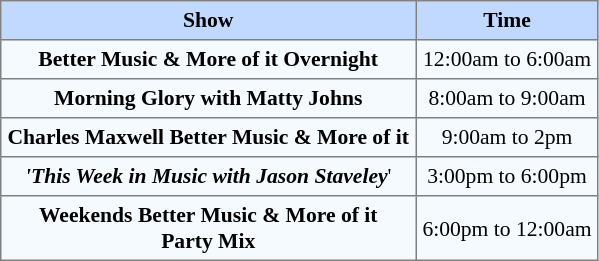<table border="1" cellpadding="4" cellspacing="0" style="text-align:center; font-size:90%; border-collapse:collapse;">
<tr style="background:#C1D8FF;">
<th>Show</th>
<th>Time</th>
</tr>
<tr style="background:#F5FAFF;">
<td><strong>Better Music & More of it Overnight</strong></td>
<td>12:00am to 6:00am</td>
</tr>
<tr style="background:#F5FAFF;">
<td><strong>Morning Glory with Matty Johns</strong></td>
<td>8:00am to 9:00am</td>
</tr>
<tr style="background:#F5FAFF;">
<td><strong>Charles Maxwell</strong> <strong>Better Music & More of it</strong></td>
<td>9:00am to 2pm</td>
</tr>
<tr style="background:#F5FAFF;">
<td><strong><em>'This Week in Music with Jason Staveley</em></strong>'</td>
<td>3:00pm to 6:00pm</td>
</tr>
<tr style="background:#F5FAFF;">
<td><strong>Weekends Better Music & More of it</strong> <br> <strong>Party Mix</strong></td>
<td>6:00pm to 12:00am</td>
</tr>
</table>
